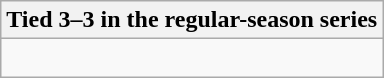<table class="wikitable collapsible collapsed">
<tr>
<th>Tied 3–3 in the regular-season series</th>
</tr>
<tr>
<td><br>




</td>
</tr>
</table>
